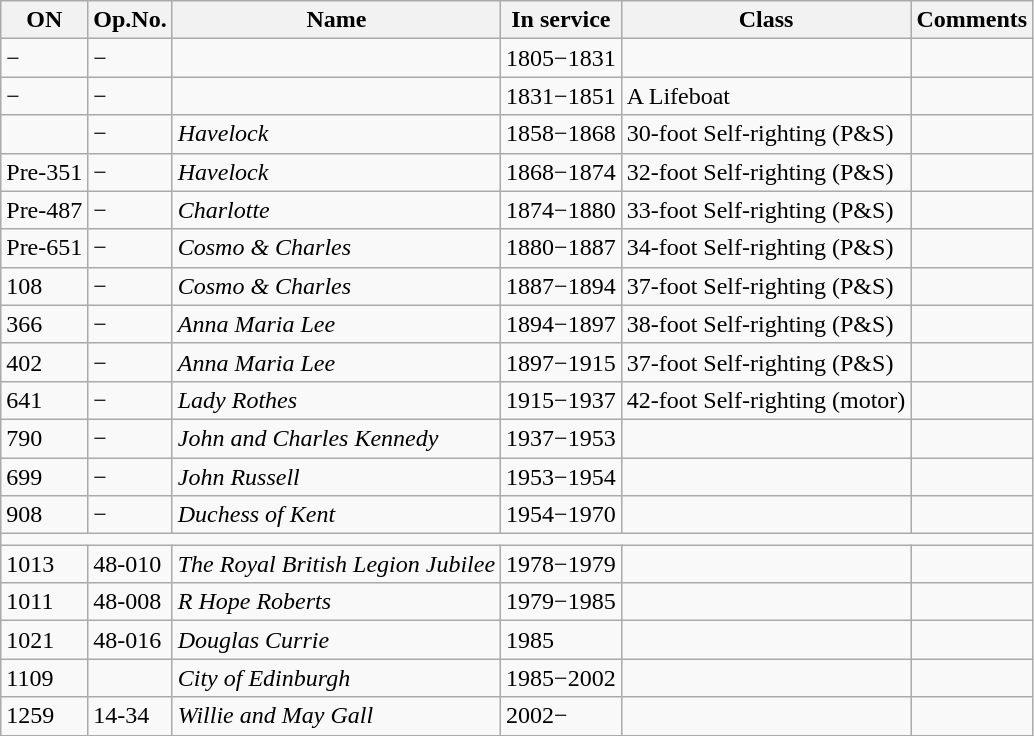<table class="wikitable">
<tr>
<th>ON</th>
<th>Op.No.</th>
<th>Name</th>
<th>In service</th>
<th>Class</th>
<th>Comments</th>
</tr>
<tr>
<td>−</td>
<td>−</td>
<td></td>
<td>1805−1831</td>
<td></td>
<td></td>
</tr>
<tr>
<td>−</td>
<td>−</td>
<td></td>
<td>1831−1851</td>
<td>A Lifeboat</td>
<td></td>
</tr>
<tr>
<td></td>
<td>−</td>
<td><em>Havelock</em></td>
<td>1858−1868</td>
<td>30-foot Self-righting (P&S)</td>
<td></td>
</tr>
<tr>
<td>Pre-351</td>
<td>−</td>
<td><em>Havelock</em></td>
<td>1868−1874</td>
<td>32-foot Self-righting (P&S)</td>
<td></td>
</tr>
<tr>
<td>Pre-487</td>
<td>−</td>
<td><em>Charlotte</em></td>
<td>1874−1880</td>
<td>33-foot Self-righting (P&S)</td>
<td></td>
</tr>
<tr>
<td>Pre-651</td>
<td>−</td>
<td><em>Cosmo & Charles</em></td>
<td>1880−1887</td>
<td>34-foot Self-righting (P&S)</td>
<td></td>
</tr>
<tr>
<td>108</td>
<td>−</td>
<td><em>Cosmo & Charles</em></td>
<td>1887−1894</td>
<td>37-foot Self-righting (P&S)</td>
<td></td>
</tr>
<tr>
<td>366</td>
<td>−</td>
<td><em>Anna Maria Lee</em></td>
<td>1894−1897</td>
<td>38-foot Self-righting (P&S)</td>
<td></td>
</tr>
<tr>
<td>402</td>
<td>−</td>
<td><em>Anna Maria Lee</em></td>
<td>1897−1915</td>
<td>37-foot Self-righting (P&S)</td>
<td></td>
</tr>
<tr>
<td>641</td>
<td>−</td>
<td><em>Lady Rothes</em></td>
<td>1915−1937</td>
<td>42-foot Self-righting (motor)</td>
<td></td>
</tr>
<tr>
<td>790</td>
<td>−</td>
<td><em>John and Charles Kennedy</em></td>
<td>1937−1953</td>
<td></td>
<td></td>
</tr>
<tr>
<td>699</td>
<td>−</td>
<td><em>John Russell</em></td>
<td>1953−1954</td>
<td></td>
<td></td>
</tr>
<tr>
<td>908</td>
<td>−</td>
<td><em>Duchess of Kent</em></td>
<td>1954−1970</td>
<td></td>
<td></td>
</tr>
<tr>
<td colspan=6 style=" text-align: center;"></td>
</tr>
<tr>
<td>1013</td>
<td>48-010</td>
<td><em>The Royal British Legion Jubilee</em></td>
<td>1978−1979</td>
<td></td>
<td></td>
</tr>
<tr>
<td>1011</td>
<td>48-008</td>
<td><em>R Hope Roberts</em></td>
<td>1979−1985</td>
<td></td>
<td></td>
</tr>
<tr>
<td>1021</td>
<td>48-016</td>
<td><em>Douglas Currie</em></td>
<td>1985</td>
<td></td>
<td></td>
</tr>
<tr>
<td>1109</td>
<td></td>
<td><em>City of Edinburgh</em></td>
<td>1985−2002</td>
<td></td>
<td></td>
</tr>
<tr>
<td>1259</td>
<td>14-34</td>
<td><em>Willie and May Gall</em></td>
<td>2002−</td>
<td></td>
<td></td>
</tr>
<tr>
</tr>
</table>
